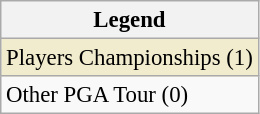<table class="wikitable" style="font-size:95%;">
<tr>
<th>Legend</th>
</tr>
<tr style="background:#f2ecce;">
<td>Players Championships (1)</td>
</tr>
<tr>
<td>Other PGA Tour (0)</td>
</tr>
</table>
